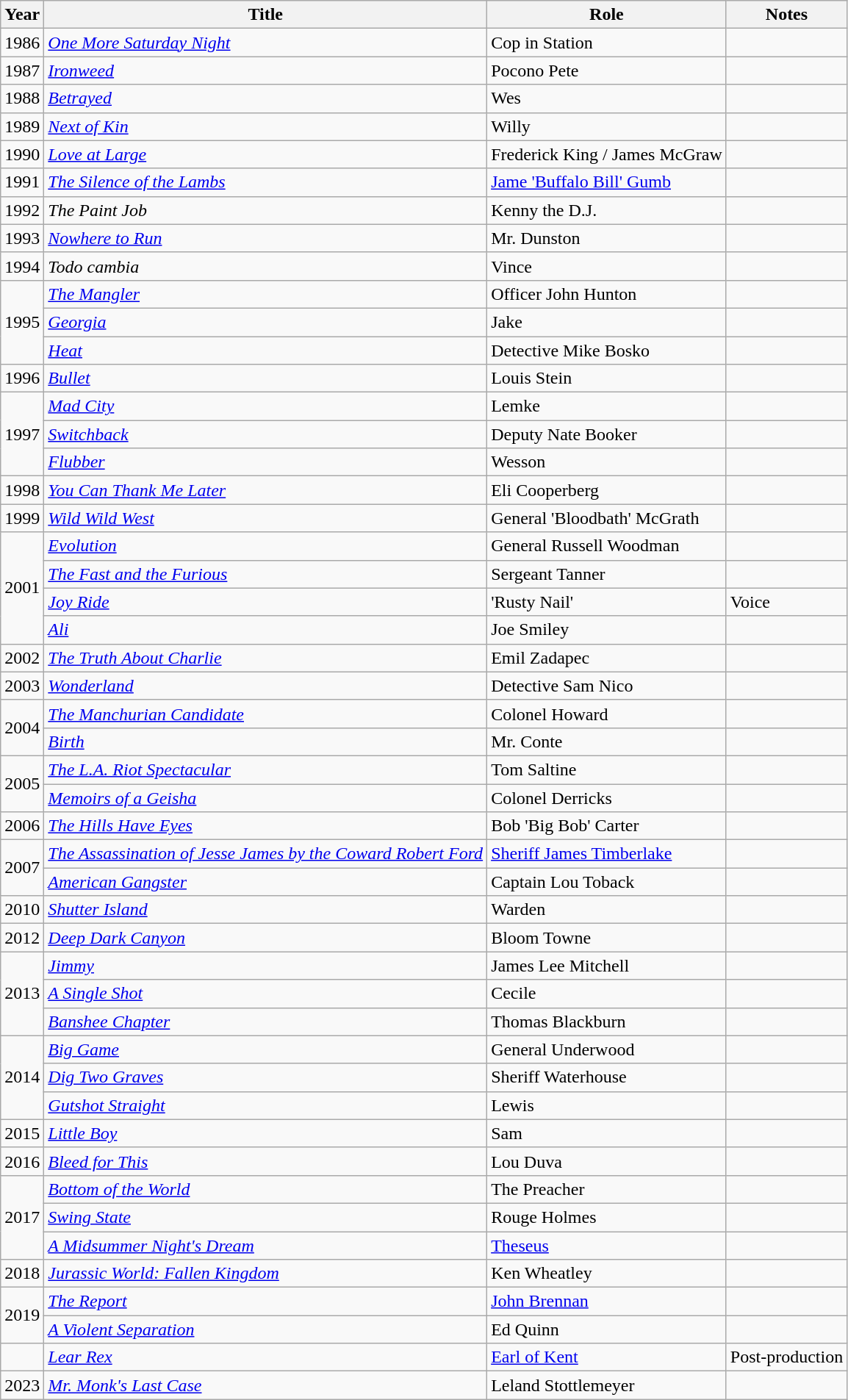<table class="wikitable sortable">
<tr>
<th>Year</th>
<th>Title</th>
<th>Role</th>
<th class="unsortable">Notes</th>
</tr>
<tr>
<td>1986</td>
<td><em><a href='#'>One More Saturday Night</a></em></td>
<td>Cop in Station</td>
<td></td>
</tr>
<tr>
<td>1987</td>
<td><em><a href='#'>Ironweed</a></em></td>
<td>Pocono Pete</td>
<td></td>
</tr>
<tr>
<td>1988</td>
<td><em><a href='#'>Betrayed</a></em></td>
<td>Wes</td>
<td></td>
</tr>
<tr>
<td>1989</td>
<td><em><a href='#'>Next of Kin</a></em></td>
<td>Willy</td>
<td></td>
</tr>
<tr>
<td>1990</td>
<td><em><a href='#'>Love at Large</a></em></td>
<td>Frederick King / James McGraw</td>
<td></td>
</tr>
<tr>
<td>1991</td>
<td><em><a href='#'>The Silence of the Lambs</a></em></td>
<td><a href='#'>Jame 'Buffalo Bill' Gumb</a></td>
<td></td>
</tr>
<tr>
<td>1992</td>
<td><em>The Paint Job</em></td>
<td>Kenny the D.J.</td>
<td></td>
</tr>
<tr>
<td>1993</td>
<td><em><a href='#'>Nowhere to Run</a></em></td>
<td>Mr. Dunston</td>
<td></td>
</tr>
<tr>
<td>1994</td>
<td><em>Todo cambia</em></td>
<td>Vince</td>
<td></td>
</tr>
<tr>
<td rowspan=3>1995</td>
<td><em><a href='#'>The Mangler</a></em></td>
<td>Officer John Hunton</td>
<td></td>
</tr>
<tr>
<td><em><a href='#'>Georgia</a></em></td>
<td>Jake</td>
<td></td>
</tr>
<tr>
<td><em><a href='#'>Heat</a></em></td>
<td>Detective Mike Bosko</td>
<td></td>
</tr>
<tr>
<td>1996</td>
<td><em><a href='#'>Bullet</a></em></td>
<td>Louis Stein</td>
<td></td>
</tr>
<tr>
<td rowspan=3>1997</td>
<td><em><a href='#'>Mad City</a></em></td>
<td>Lemke</td>
<td></td>
</tr>
<tr>
<td><em><a href='#'>Switchback</a></em></td>
<td>Deputy Nate Booker</td>
<td></td>
</tr>
<tr>
<td><em><a href='#'>Flubber</a></em></td>
<td>Wesson</td>
<td></td>
</tr>
<tr>
<td>1998</td>
<td><em><a href='#'>You Can Thank Me Later</a></em></td>
<td>Eli Cooperberg</td>
<td></td>
</tr>
<tr>
<td>1999</td>
<td><em><a href='#'>Wild Wild West</a></em></td>
<td>General 'Bloodbath' McGrath</td>
<td></td>
</tr>
<tr>
<td rowspan=4>2001</td>
<td><em><a href='#'>Evolution</a></em></td>
<td>General Russell Woodman</td>
<td></td>
</tr>
<tr>
<td><em><a href='#'>The Fast and the Furious</a></em></td>
<td>Sergeant Tanner</td>
<td></td>
</tr>
<tr>
<td><em><a href='#'>Joy Ride</a></em></td>
<td>'Rusty Nail'</td>
<td>Voice</td>
</tr>
<tr>
<td><em><a href='#'>Ali</a></em></td>
<td>Joe Smiley</td>
<td></td>
</tr>
<tr>
<td>2002</td>
<td><em><a href='#'>The Truth About Charlie</a></em></td>
<td>Emil Zadapec</td>
<td></td>
</tr>
<tr>
<td>2003</td>
<td><em><a href='#'>Wonderland</a></em></td>
<td>Detective Sam Nico</td>
<td></td>
</tr>
<tr>
<td rowspan=2>2004</td>
<td><em><a href='#'>The Manchurian Candidate</a></em></td>
<td>Colonel Howard</td>
<td></td>
</tr>
<tr>
<td><em><a href='#'>Birth</a></em></td>
<td>Mr. Conte</td>
<td></td>
</tr>
<tr>
<td rowspan=2>2005</td>
<td><em><a href='#'>The L.A. Riot Spectacular</a></em></td>
<td>Tom Saltine</td>
<td></td>
</tr>
<tr>
<td><em><a href='#'>Memoirs of a Geisha</a></em></td>
<td>Colonel Derricks</td>
<td></td>
</tr>
<tr>
<td>2006</td>
<td><em><a href='#'>The Hills Have Eyes</a></em></td>
<td>Bob 'Big Bob' Carter</td>
<td></td>
</tr>
<tr>
<td rowspan=2>2007</td>
<td><em><a href='#'>The Assassination of Jesse James by the Coward Robert Ford</a></em></td>
<td><a href='#'>Sheriff James Timberlake</a></td>
<td></td>
</tr>
<tr>
<td><em><a href='#'>American Gangster</a></em></td>
<td>Captain Lou Toback</td>
<td></td>
</tr>
<tr>
<td>2010</td>
<td><em><a href='#'>Shutter Island</a></em></td>
<td>Warden</td>
<td></td>
</tr>
<tr>
<td>2012</td>
<td><em><a href='#'>Deep Dark Canyon</a></em></td>
<td>Bloom Towne</td>
<td></td>
</tr>
<tr>
<td rowspan=3>2013</td>
<td><em><a href='#'>Jimmy</a></em></td>
<td>James Lee Mitchell</td>
<td></td>
</tr>
<tr>
<td><em><a href='#'>A Single Shot</a></em></td>
<td>Cecile</td>
<td></td>
</tr>
<tr>
<td><em><a href='#'>Banshee Chapter</a></em></td>
<td>Thomas Blackburn</td>
<td></td>
</tr>
<tr>
<td rowspan=3>2014</td>
<td><em><a href='#'>Big Game</a></em></td>
<td>General Underwood</td>
<td></td>
</tr>
<tr>
<td><em><a href='#'>Dig Two Graves</a></em></td>
<td>Sheriff Waterhouse</td>
<td></td>
</tr>
<tr>
<td><em><a href='#'>Gutshot Straight</a></em></td>
<td>Lewis</td>
<td></td>
</tr>
<tr>
<td>2015</td>
<td><em><a href='#'>Little Boy</a></em></td>
<td>Sam</td>
<td></td>
</tr>
<tr>
<td>2016</td>
<td><em><a href='#'>Bleed for This</a></em></td>
<td>Lou Duva</td>
<td></td>
</tr>
<tr>
<td rowspan=3>2017</td>
<td><em><a href='#'>Bottom of the World</a></em></td>
<td>The Preacher</td>
<td></td>
</tr>
<tr>
<td><em><a href='#'>Swing State</a></em></td>
<td>Rouge Holmes</td>
<td></td>
</tr>
<tr>
<td><em><a href='#'>A Midsummer Night's Dream</a></em></td>
<td><a href='#'>Theseus</a></td>
<td></td>
</tr>
<tr>
<td>2018</td>
<td><em><a href='#'>Jurassic World: Fallen Kingdom</a></em></td>
<td>Ken Wheatley</td>
<td></td>
</tr>
<tr>
<td rowspan=2>2019</td>
<td><em><a href='#'>The Report</a></em></td>
<td><a href='#'>John Brennan</a></td>
<td></td>
</tr>
<tr>
<td><em><a href='#'>A Violent Separation</a></em></td>
<td>Ed Quinn</td>
<td></td>
</tr>
<tr>
<td></td>
<td><em><a href='#'>Lear Rex</a></em></td>
<td><a href='#'>Earl of Kent</a></td>
<td>Post-production</td>
</tr>
<tr>
<td>2023</td>
<td><em><a href='#'>Mr. Monk's Last Case</a></em></td>
<td>Leland Stottlemeyer</td>
<td></td>
</tr>
</table>
